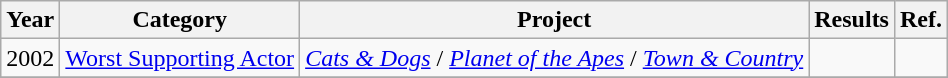<table class="wikitable sortable">
<tr>
<th>Year</th>
<th>Category</th>
<th>Project</th>
<th>Results</th>
<th>Ref.</th>
</tr>
<tr>
<td>2002</td>
<td><a href='#'>Worst Supporting Actor</a></td>
<td><em><a href='#'>Cats & Dogs</a></em> / <em><a href='#'>Planet of the Apes</a></em> / <em><a href='#'>Town & Country</a></em></td>
<td></td>
<td></td>
</tr>
<tr>
</tr>
</table>
